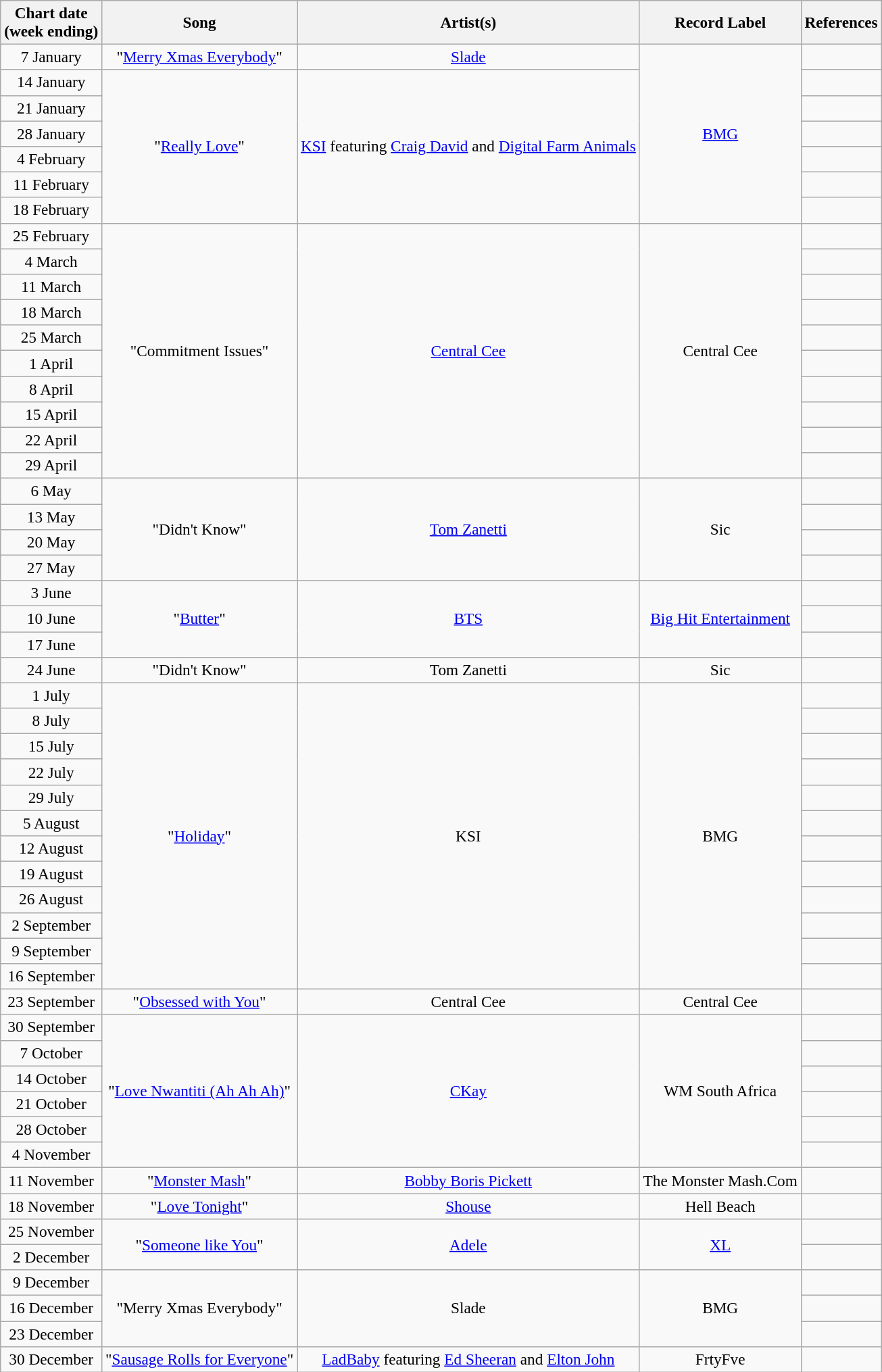<table class="wikitable" style="font-size:97%; text-align:center;">
<tr>
<th>Chart date<br>(week ending)</th>
<th>Song</th>
<th>Artist(s)</th>
<th>Record Label</th>
<th>References</th>
</tr>
<tr>
<td>7 January</td>
<td>"<a href='#'>Merry Xmas Everybody</a>"</td>
<td><a href='#'>Slade</a></td>
<td rowspan="7"><a href='#'>BMG</a></td>
<td></td>
</tr>
<tr>
<td>14 January</td>
<td rowspan=6>"<a href='#'>Really Love</a>"</td>
<td rowspan=6><a href='#'>KSI</a> featuring <a href='#'>Craig David</a> and <a href='#'>Digital Farm Animals</a></td>
<td></td>
</tr>
<tr>
<td>21 January</td>
<td></td>
</tr>
<tr>
<td>28 January</td>
<td></td>
</tr>
<tr>
<td>4 February</td>
<td></td>
</tr>
<tr>
<td>11 February</td>
<td></td>
</tr>
<tr>
<td>18 February</td>
<td></td>
</tr>
<tr>
<td>25 February</td>
<td rowspan="10">"Commitment Issues"</td>
<td rowspan="10"><a href='#'>Central Cee</a></td>
<td rowspan="10">Central Cee</td>
<td></td>
</tr>
<tr>
<td>4 March</td>
<td></td>
</tr>
<tr>
<td>11 March</td>
<td></td>
</tr>
<tr>
<td>18 March</td>
<td></td>
</tr>
<tr>
<td>25 March</td>
<td></td>
</tr>
<tr>
<td>1 April</td>
<td></td>
</tr>
<tr>
<td>8 April</td>
<td></td>
</tr>
<tr>
<td>15 April</td>
<td></td>
</tr>
<tr>
<td>22 April</td>
<td></td>
</tr>
<tr>
<td>29 April</td>
<td></td>
</tr>
<tr>
<td>6 May</td>
<td rowspan=4>"Didn't Know"</td>
<td rowspan=4><a href='#'>Tom Zanetti</a></td>
<td rowspan=4>Sic</td>
<td></td>
</tr>
<tr>
<td>13 May</td>
<td></td>
</tr>
<tr>
<td>20 May</td>
<td></td>
</tr>
<tr>
<td>27 May</td>
<td></td>
</tr>
<tr>
<td>3 June</td>
<td rowspan=3>"<a href='#'>Butter</a>"</td>
<td rowspan=3><a href='#'>BTS</a></td>
<td rowspan=3><a href='#'>Big Hit Entertainment</a></td>
<td></td>
</tr>
<tr>
<td>10 June</td>
<td></td>
</tr>
<tr>
<td>17 June</td>
<td></td>
</tr>
<tr>
<td>24 June</td>
<td>"Didn't Know"</td>
<td>Tom Zanetti</td>
<td>Sic</td>
<td></td>
</tr>
<tr>
<td>1 July</td>
<td rowspan=12>"<a href='#'>Holiday</a>"</td>
<td rowspan=12>KSI</td>
<td rowspan=12>BMG</td>
<td></td>
</tr>
<tr>
<td>8 July</td>
<td></td>
</tr>
<tr>
<td>15 July</td>
<td></td>
</tr>
<tr>
<td>22 July</td>
<td></td>
</tr>
<tr>
<td>29 July </td>
<td></td>
</tr>
<tr>
<td>5 August</td>
<td></td>
</tr>
<tr>
<td>12 August</td>
<td></td>
</tr>
<tr>
<td>19 August</td>
<td></td>
</tr>
<tr>
<td>26 August</td>
<td></td>
</tr>
<tr>
<td>2 September</td>
<td></td>
</tr>
<tr>
<td>9 September</td>
<td></td>
</tr>
<tr>
<td>16 September</td>
<td></td>
</tr>
<tr>
<td>23 September</td>
<td>"<a href='#'>Obsessed with You</a>"</td>
<td>Central Cee</td>
<td>Central Cee</td>
<td></td>
</tr>
<tr>
<td>30 September</td>
<td rowspan=6>"<a href='#'>Love Nwantiti (Ah Ah Ah)</a>"</td>
<td rowspan=6><a href='#'>CKay</a></td>
<td rowspan=6>WM South Africa</td>
<td></td>
</tr>
<tr>
<td>7 October</td>
<td></td>
</tr>
<tr>
<td>14 October</td>
<td></td>
</tr>
<tr>
<td>21 October</td>
<td></td>
</tr>
<tr>
<td>28 October</td>
<td></td>
</tr>
<tr>
<td>4 November</td>
<td></td>
</tr>
<tr>
<td>11 November</td>
<td>"<a href='#'>Monster Mash</a>"</td>
<td><a href='#'>Bobby Boris Pickett</a></td>
<td>The Monster Mash.Com</td>
<td></td>
</tr>
<tr>
<td>18 November</td>
<td>"<a href='#'>Love Tonight</a>"</td>
<td><a href='#'>Shouse</a></td>
<td>Hell Beach</td>
<td></td>
</tr>
<tr>
<td>25 November</td>
<td rowspan=2>"<a href='#'>Someone like You</a>"</td>
<td rowspan=2><a href='#'>Adele</a></td>
<td rowspan=2><a href='#'>XL</a></td>
<td></td>
</tr>
<tr>
<td>2 December</td>
<td></td>
</tr>
<tr>
<td>9 December</td>
<td rowspan=3>"Merry Xmas Everybody"</td>
<td rowspan=3>Slade</td>
<td rowspan=3>BMG</td>
<td></td>
</tr>
<tr>
<td>16 December</td>
<td></td>
</tr>
<tr>
<td>23 December</td>
<td></td>
</tr>
<tr>
<td>30 December </td>
<td>"<a href='#'>Sausage Rolls for Everyone</a>"</td>
<td><a href='#'>LadBaby</a> featuring <a href='#'>Ed Sheeran</a> and <a href='#'>Elton John</a></td>
<td>FrtyFve</td>
<td></td>
</tr>
</table>
